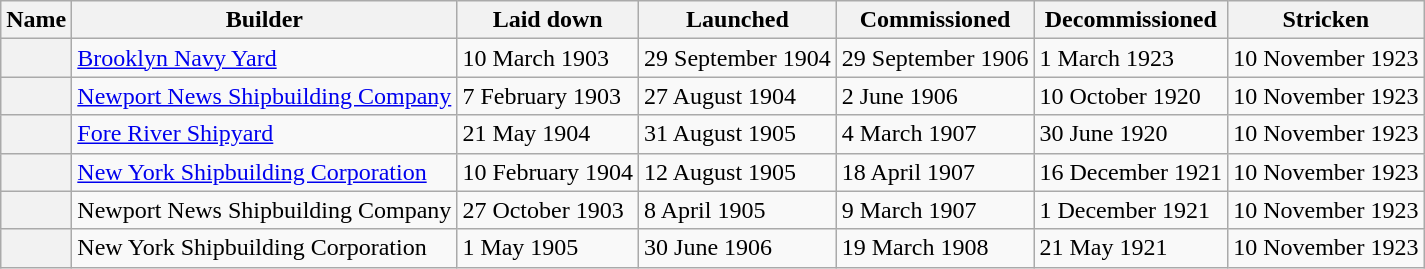<table class="wikitable plainrowheaders">
<tr>
<th scope="col">Name</th>
<th scope="col">Builder</th>
<th scope="col">Laid down</th>
<th scope="col">Launched</th>
<th scope="col">Commissioned</th>
<th scope="col">Decommissioned</th>
<th scope="col">Stricken</th>
</tr>
<tr>
<th scope="row"></th>
<td><a href='#'>Brooklyn Navy Yard</a></td>
<td>10 March 1903</td>
<td>29 September 1904</td>
<td>29 September 1906</td>
<td>1 March 1923</td>
<td>10 November 1923</td>
</tr>
<tr>
<th scope="row"></th>
<td><a href='#'>Newport News Shipbuilding Company</a></td>
<td>7 February 1903</td>
<td>27 August 1904</td>
<td>2 June 1906</td>
<td>10 October 1920</td>
<td>10 November 1923</td>
</tr>
<tr>
<th scope="row"></th>
<td><a href='#'>Fore River Shipyard</a></td>
<td>21 May 1904</td>
<td>31 August 1905</td>
<td>4 March 1907</td>
<td>30 June 1920</td>
<td>10 November 1923</td>
</tr>
<tr>
<th scope="row"></th>
<td><a href='#'>New York Shipbuilding Corporation</a></td>
<td>10 February 1904</td>
<td>12 August 1905</td>
<td>18 April 1907</td>
<td>16 December 1921</td>
<td>10 November 1923</td>
</tr>
<tr>
<th scope="row"></th>
<td>Newport News Shipbuilding Company</td>
<td>27 October 1903</td>
<td>8 April 1905</td>
<td>9 March 1907</td>
<td>1 December 1921</td>
<td>10 November 1923</td>
</tr>
<tr>
<th scope="row"></th>
<td>New York Shipbuilding Corporation</td>
<td>1 May 1905</td>
<td>30 June 1906</td>
<td>19 March 1908</td>
<td>21 May 1921</td>
<td>10 November 1923</td>
</tr>
</table>
